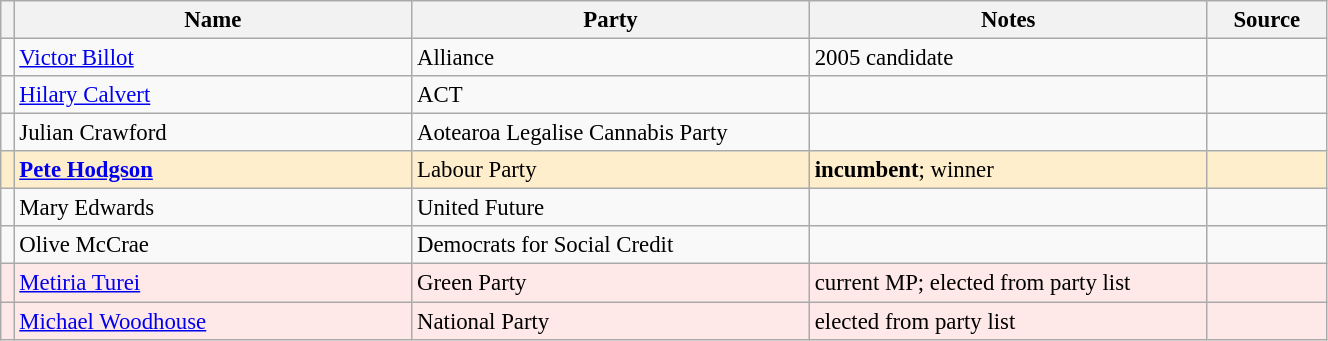<table class="wikitable" width="70%" style="font-size:95%;">
<tr>
<th width=1%></th>
<th width=30%>Name</th>
<th width=30%>Party</th>
<th width=30%>Notes</th>
<th width=9%>Source</th>
</tr>
<tr -->
<td bgcolor=></td>
<td><a href='#'>Victor Billot</a></td>
<td>Alliance</td>
<td>2005 candidate</td>
<td></td>
</tr>
<tr -->
<td bgcolor=></td>
<td><a href='#'>Hilary Calvert</a></td>
<td>ACT</td>
<td></td>
<td></td>
</tr>
<tr -->
<td bgcolor=></td>
<td>Julian Crawford</td>
<td>Aotearoa Legalise Cannabis Party</td>
<td></td>
<td></td>
</tr>
<tr ---- bgcolor=#FFEECC>
<td bgcolor=></td>
<td><strong><a href='#'>Pete Hodgson</a></strong></td>
<td>Labour Party</td>
<td><strong>incumbent</strong>; winner</td>
<td></td>
</tr>
<tr -->
<td bgcolor=></td>
<td>Mary Edwards</td>
<td>United Future</td>
<td></td>
<td></td>
</tr>
<tr -->
<td bgcolor=></td>
<td>Olive McCrae</td>
<td>Democrats for Social Credit</td>
<td></td>
<td></td>
</tr>
<tr ---- bgcolor=#FFE8E8>
<td bgcolor=></td>
<td><a href='#'>Metiria Turei</a></td>
<td>Green Party</td>
<td>current MP; elected from party list</td>
<td></td>
</tr>
<tr ---- bgcolor=#FFE8E8>
<td bgcolor=></td>
<td><a href='#'>Michael Woodhouse</a></td>
<td>National Party</td>
<td>elected from party list</td>
<td></td>
</tr>
</table>
